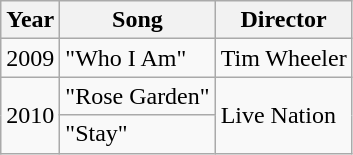<table class="wikitable">
<tr>
<th>Year</th>
<th>Song</th>
<th>Director</th>
</tr>
<tr>
<td>2009</td>
<td style="text-align:left;">"Who I Am"</td>
<td>Tim Wheeler</td>
</tr>
<tr>
<td rowspan="2">2010</td>
<td style="text-align:left;">"Rose Garden" </td>
<td rowspan="2">Live Nation</td>
</tr>
<tr>
<td style="text-align:left;">"Stay" </td>
</tr>
</table>
